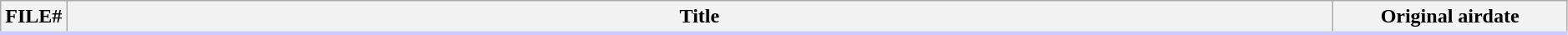<table class="wikitable" width="99%">
<tr style="border-bottom:3px solid #CCF">
<th width="3%">FILE#</th>
<th>Title</th>
<th width="15%">Original airdate<br>
























</th>
</tr>
</table>
